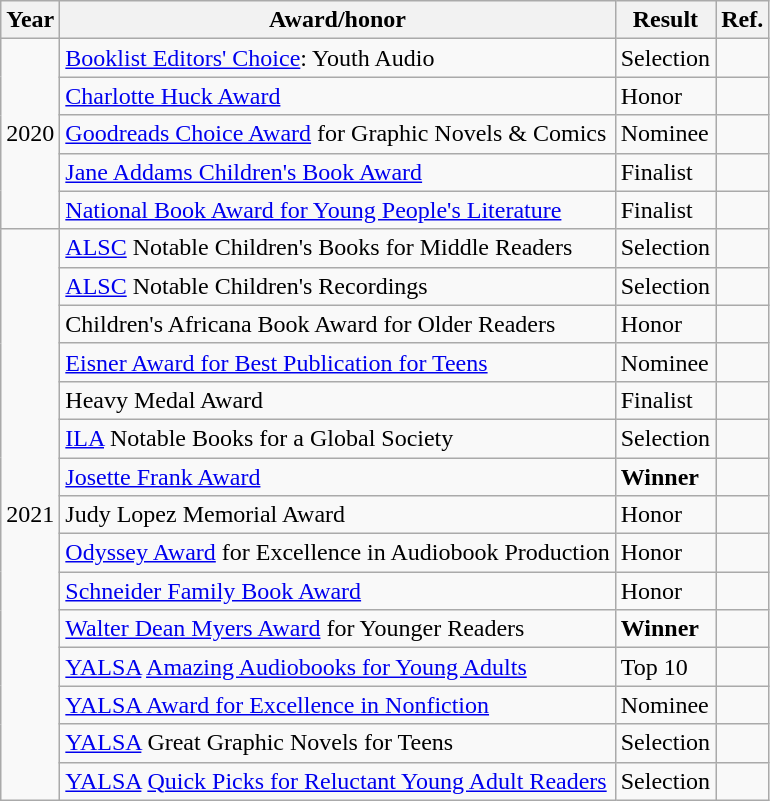<table class="wikitable">
<tr>
<th>Year</th>
<th>Award/honor</th>
<th>Result</th>
<th>Ref.</th>
</tr>
<tr>
<td rowspan="5">2020</td>
<td><a href='#'>Booklist Editors' Choice</a>: Youth Audio</td>
<td>Selection</td>
<td></td>
</tr>
<tr>
<td><a href='#'>Charlotte Huck Award</a></td>
<td>Honor</td>
<td></td>
</tr>
<tr>
<td><a href='#'>Goodreads Choice Award</a> for Graphic Novels & Comics</td>
<td>Nominee</td>
<td></td>
</tr>
<tr>
<td><a href='#'>Jane Addams Children's Book Award</a></td>
<td>Finalist</td>
<td></td>
</tr>
<tr>
<td><a href='#'>National Book Award for Young People's Literature</a></td>
<td>Finalist</td>
<td></td>
</tr>
<tr>
<td rowspan="15">2021</td>
<td><a href='#'>ALSC</a> Notable Children's Books for Middle Readers</td>
<td>Selection</td>
<td></td>
</tr>
<tr>
<td><a href='#'>ALSC</a> Notable Children's Recordings</td>
<td>Selection</td>
<td></td>
</tr>
<tr>
<td>Children's Africana Book Award for Older Readers</td>
<td>Honor</td>
<td></td>
</tr>
<tr>
<td><a href='#'>Eisner Award for Best Publication for Teens</a></td>
<td>Nominee</td>
<td></td>
</tr>
<tr>
<td>Heavy Medal Award</td>
<td>Finalist</td>
<td></td>
</tr>
<tr>
<td><a href='#'>ILA</a> Notable Books for a Global Society</td>
<td>Selection</td>
<td></td>
</tr>
<tr>
<td><a href='#'>Josette Frank Award</a></td>
<td><strong>Winner</strong></td>
<td></td>
</tr>
<tr>
<td>Judy Lopez Memorial Award</td>
<td>Honor</td>
<td></td>
</tr>
<tr>
<td><a href='#'>Odyssey Award</a> for Excellence in Audiobook Production</td>
<td>Honor</td>
<td></td>
</tr>
<tr>
<td><a href='#'>Schneider Family Book Award</a></td>
<td>Honor</td>
<td></td>
</tr>
<tr>
<td><a href='#'>Walter Dean Myers Award</a> for Younger Readers</td>
<td><strong>Winner</strong></td>
<td></td>
</tr>
<tr>
<td><a href='#'>YALSA</a> <a href='#'>Amazing Audiobooks for Young Adults</a></td>
<td>Top 10</td>
<td></td>
</tr>
<tr>
<td><a href='#'>YALSA Award for Excellence in Nonfiction</a></td>
<td>Nominee</td>
<td></td>
</tr>
<tr>
<td><a href='#'>YALSA</a> Great Graphic Novels for Teens</td>
<td>Selection</td>
<td></td>
</tr>
<tr>
<td><a href='#'>YALSA</a> <a href='#'>Quick Picks for Reluctant Young Adult Readers</a></td>
<td>Selection</td>
<td></td>
</tr>
</table>
